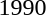<table>
<tr>
<td>1990</td>
<td></td>
<td></td>
<td><br></td>
</tr>
</table>
